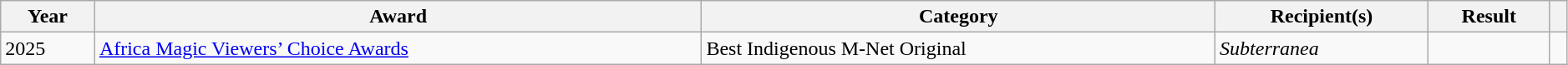<table class="wikitable sortable plainrowheaders" style="width:99%;">
<tr>
<th scope="col">Year</th>
<th scope="col">Award</th>
<th scope="col">Category</th>
<th scope="col">Recipient(s)</th>
<th scope="col">Result</th>
<th scope="col" class="unsortable"></th>
</tr>
<tr>
<td rowspan="2">2025</td>
<td rowspan="2"><a href='#'>Africa Magic Viewers’ Choice Awards</a></td>
<td>Best Indigenous M-Net Original</td>
<td><em>Subterranea</em></td>
<td></td>
<td rowspan="2"></td>
</tr>
</table>
